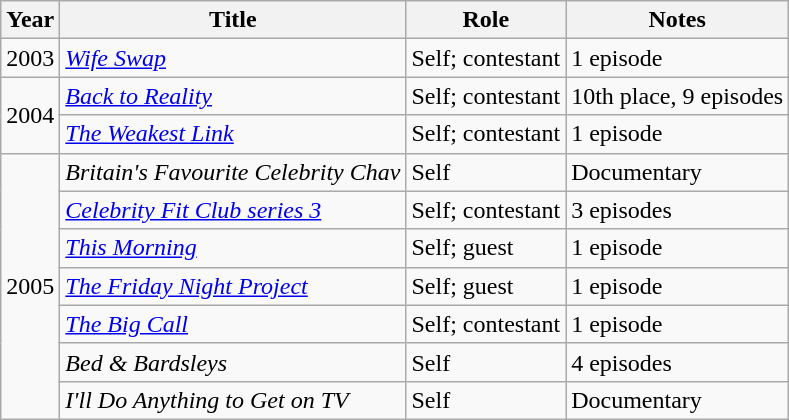<table class="wikitable">
<tr>
<th>Year</th>
<th>Title</th>
<th>Role</th>
<th>Notes</th>
</tr>
<tr>
<td>2003</td>
<td><em><a href='#'>Wife Swap</a></em></td>
<td>Self; contestant</td>
<td>1 episode</td>
</tr>
<tr>
<td rowspan="2">2004</td>
<td><em><a href='#'>Back to Reality</a></em></td>
<td>Self; contestant</td>
<td>10th place, 9 episodes</td>
</tr>
<tr>
<td><em><a href='#'>The Weakest Link</a></em></td>
<td>Self; contestant</td>
<td>1 episode</td>
</tr>
<tr>
<td rowspan="7">2005</td>
<td><em>Britain's Favourite Celebrity Chav</em></td>
<td>Self</td>
<td>Documentary</td>
</tr>
<tr>
<td><em><a href='#'>Celebrity Fit Club series 3</a></em></td>
<td>Self; contestant</td>
<td>3 episodes</td>
</tr>
<tr>
<td><em><a href='#'>This Morning</a></em></td>
<td>Self; guest</td>
<td>1 episode</td>
</tr>
<tr>
<td><em><a href='#'>The Friday Night Project</a></em></td>
<td>Self; guest</td>
<td>1 episode</td>
</tr>
<tr>
<td><em><a href='#'>The Big Call</a></em></td>
<td>Self; contestant</td>
<td>1 episode</td>
</tr>
<tr>
<td><em>Bed & Bardsleys</em></td>
<td>Self</td>
<td>4 episodes</td>
</tr>
<tr>
<td><em>I'll Do Anything to Get on TV</em></td>
<td>Self</td>
<td>Documentary</td>
</tr>
</table>
